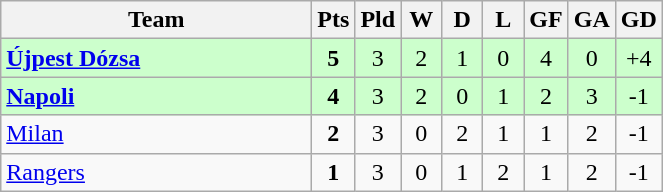<table class="wikitable" style="text-align:center;">
<tr>
<th width=200>Team</th>
<th width=20>Pts</th>
<th width=20>Pld</th>
<th width=20>W</th>
<th width=20>D</th>
<th width=20>L</th>
<th width=20>GF</th>
<th width=20>GA</th>
<th width=20>GD</th>
</tr>
<tr style="background:#ccffcc">
<td style="text-align:left"><strong> <a href='#'>Újpest Dózsa</a></strong></td>
<td><strong>5</strong></td>
<td>3</td>
<td>2</td>
<td>1</td>
<td>0</td>
<td>4</td>
<td>0</td>
<td>+4</td>
</tr>
<tr style="background:#ccffcc">
<td style="text-align:left"><strong> <a href='#'>Napoli</a></strong></td>
<td><strong>4</strong></td>
<td>3</td>
<td>2</td>
<td>0</td>
<td>1</td>
<td>2</td>
<td>3</td>
<td>-1</td>
</tr>
<tr>
<td style="text-align:left"> <a href='#'>Milan</a></td>
<td><strong>2</strong></td>
<td>3</td>
<td>0</td>
<td>2</td>
<td>1</td>
<td>1</td>
<td>2</td>
<td>-1</td>
</tr>
<tr>
<td style="text-align:left"> <a href='#'>Rangers</a></td>
<td><strong>1</strong></td>
<td>3</td>
<td>0</td>
<td>1</td>
<td>2</td>
<td>1</td>
<td>2</td>
<td>-1</td>
</tr>
</table>
